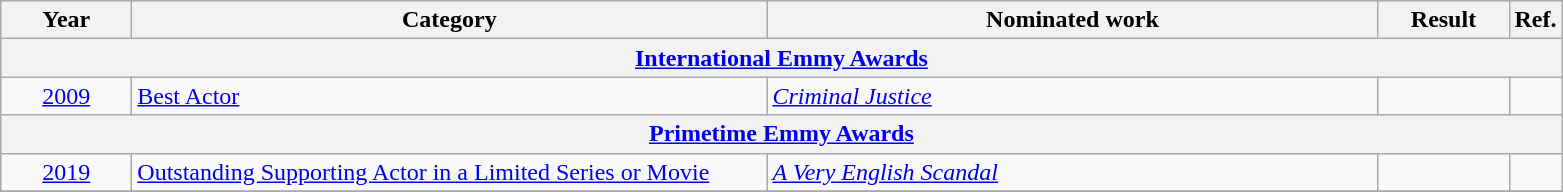<table class=wikitable>
<tr>
<th scope="col" style="width:5em;">Year</th>
<th scope="col" style="width:26em;">Category</th>
<th scope="col" style="width:25em;">Nominated work</th>
<th scope="col" style="width:5em;">Result</th>
<th>Ref.</th>
</tr>
<tr>
<th colspan=5><a href='#'>International Emmy Awards</a></th>
</tr>
<tr>
<td style="text-align:center;"><a href='#'>2009</a></td>
<td><a href='#'>Best Actor</a></td>
<td><em><a href='#'>Criminal Justice</a></em></td>
<td></td>
<td></td>
</tr>
<tr>
<th colspan=5><a href='#'>Primetime Emmy Awards</a></th>
</tr>
<tr>
<td style="text-align:center;"><a href='#'>2019</a></td>
<td><a href='#'>Outstanding Supporting Actor in a Limited Series or Movie</a></td>
<td><em><a href='#'>A Very English Scandal</a></em></td>
<td></td>
<td></td>
</tr>
<tr>
</tr>
</table>
